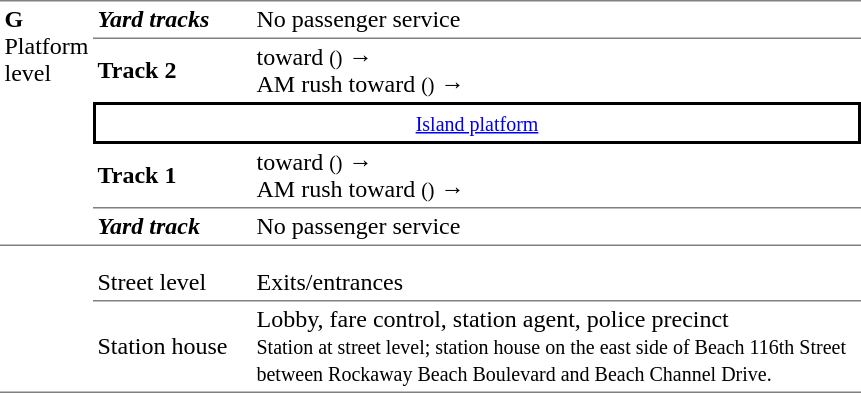<table border=0 cellspacing=0 cellpadding=3>
<tr>
<td style="border-top:solid 1px gray;border-bottom:solid 1px gray;" rowspan=5 width=50 valign=top><strong>G</strong><br>Platform level</td>
<td style="border-top:solid 1px gray;" width=100><strong><em>Yard tracks</em></strong></td>
<td style="border-top:solid 1px gray;" width=400>No passenger service</td>
</tr>
<tr>
<td style="border-top:solid 1px gray;"><span><strong>Track 2</strong></span></td>
<td style="border-top:solid 1px gray;"> toward  <small>()</small> →<br> AM rush toward  <small>()</small> →</td>
</tr>
<tr>
<td style="border-top:solid 2px black;border-right:solid 2px black;border-left:solid 2px black;border-bottom:solid 2px black;text-align:center;" colspan=2><small><a href='#'>Island platform</a> </small></td>
</tr>
<tr>
<td style="border-bottom:solid 1px gray;"><span><strong>Track 1</strong></span></td>
<td style="border-bottom:solid 1px gray;"> toward  <small>()</small> →<br> AM rush toward  <small>()</small> →</td>
</tr>
<tr>
<td style="border-bottom:solid 1px gray;"><strong><em>Yard track</em></strong></td>
<td style="border-bottom:solid 1px gray;">No passenger service</td>
</tr>
<tr>
<td></td>
<td></td>
<td></td>
</tr>
<tr>
<td></td>
<td></td>
<td></td>
</tr>
<tr>
<td style="border-bottom:solid 1px gray;" rowspan=2></td>
<td style="border-bottom:solid 1px gray;">Street level</td>
<td style="border-bottom:solid 1px gray;">Exits/entrances</td>
</tr>
<tr>
<td style="border-bottom:solid 1px gray;">Station house</td>
<td style="border-bottom:solid 1px gray;">Lobby, fare control, station agent, police precinct<br><small> Station at street level; station house on the east side of Beach 116th Street between Rockaway Beach Boulevard and Beach Channel Drive.</small></td>
</tr>
</table>
